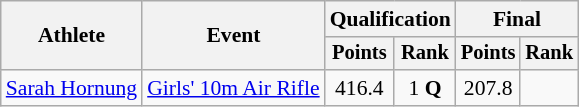<table class="wikitable" style="font-size:90%;">
<tr>
<th rowspan=2>Athlete</th>
<th rowspan=2>Event</th>
<th colspan=2>Qualification</th>
<th colspan=2>Final</th>
</tr>
<tr style="font-size:95%">
<th>Points</th>
<th>Rank</th>
<th>Points</th>
<th>Rank</th>
</tr>
<tr align=center>
<td align=left><a href='#'>Sarah Hornung</a></td>
<td align=left><a href='#'>Girls' 10m Air Rifle</a></td>
<td>416.4</td>
<td>1 <strong>Q</strong></td>
<td>207.8</td>
<td></td>
</tr>
</table>
